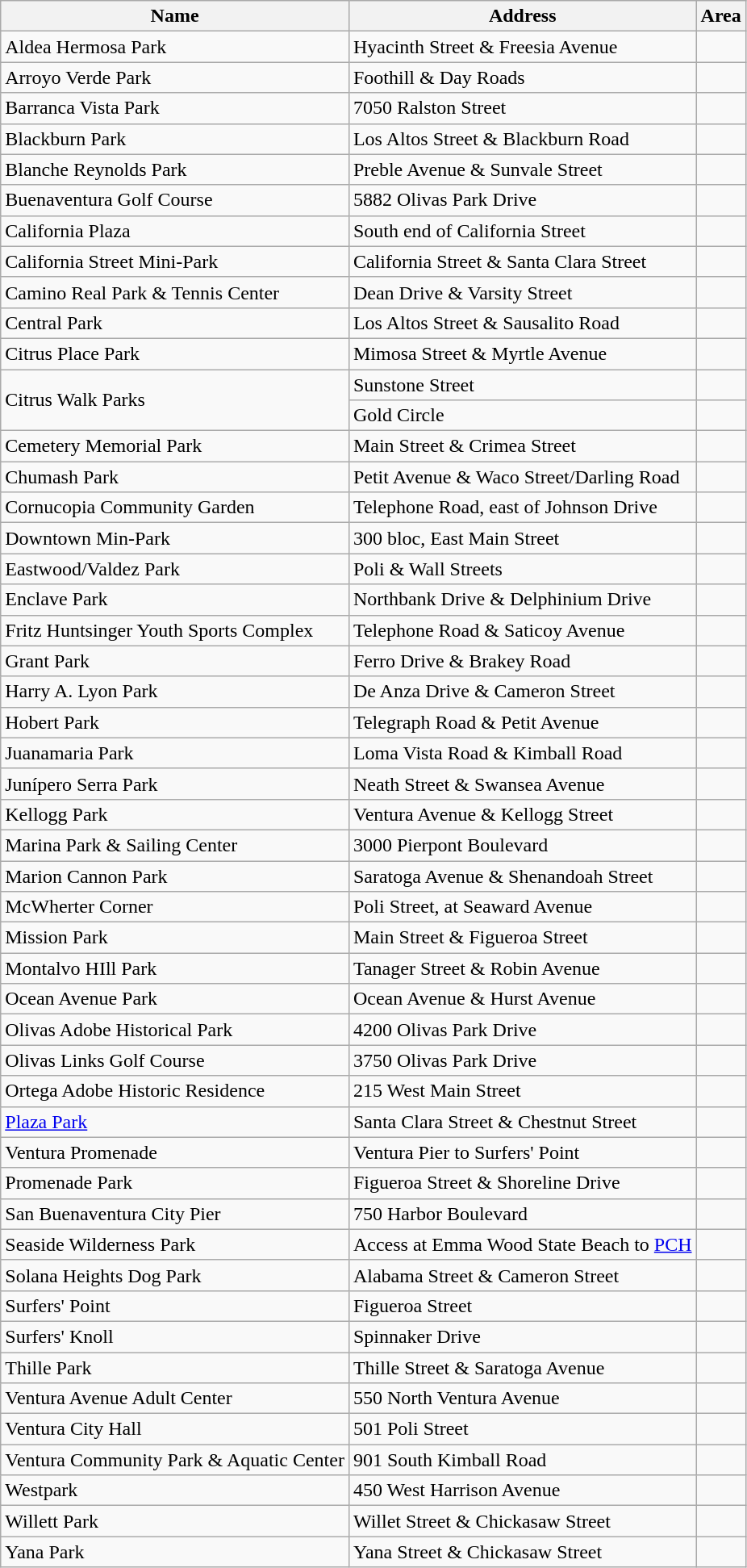<table class="wikitable">
<tr>
<th>Name</th>
<th>Address</th>
<th>Area</th>
</tr>
<tr>
<td>Aldea Hermosa Park</td>
<td>Hyacinth Street & Freesia Avenue</td>
<td></td>
</tr>
<tr>
<td>Arroyo Verde Park</td>
<td>Foothill & Day Roads</td>
<td></td>
</tr>
<tr>
<td>Barranca Vista Park</td>
<td>7050 Ralston Street</td>
<td></td>
</tr>
<tr>
<td>Blackburn Park</td>
<td>Los Altos Street & Blackburn Road</td>
<td></td>
</tr>
<tr>
<td>Blanche Reynolds Park</td>
<td>Preble Avenue & Sunvale Street</td>
<td></td>
</tr>
<tr>
<td>Buenaventura Golf Course</td>
<td>5882 Olivas Park Drive</td>
<td></td>
</tr>
<tr>
<td>California Plaza</td>
<td>South end of California Street</td>
<td></td>
</tr>
<tr>
<td>California Street Mini-Park</td>
<td>California Street & Santa Clara Street</td>
<td></td>
</tr>
<tr>
<td>Camino Real Park & Tennis Center</td>
<td>Dean Drive & Varsity Street</td>
<td></td>
</tr>
<tr>
<td>Central Park</td>
<td>Los Altos Street & Sausalito Road</td>
<td></td>
</tr>
<tr>
<td>Citrus Place Park</td>
<td>Mimosa Street & Myrtle Avenue</td>
<td></td>
</tr>
<tr>
<td rowspan="2">Citrus Walk Parks</td>
<td>Sunstone Street</td>
<td></td>
</tr>
<tr>
<td>Gold Circle</td>
<td></td>
</tr>
<tr>
<td>Cemetery Memorial Park</td>
<td>Main Street & Crimea Street</td>
<td></td>
</tr>
<tr>
<td>Chumash Park</td>
<td>Petit Avenue & Waco Street/Darling Road</td>
<td></td>
</tr>
<tr>
<td>Cornucopia Community Garden</td>
<td>Telephone Road, east of Johnson Drive</td>
<td></td>
</tr>
<tr>
<td>Downtown Min-Park</td>
<td>300 bloc, East Main Street</td>
<td></td>
</tr>
<tr>
<td>Eastwood/Valdez Park</td>
<td>Poli & Wall Streets</td>
<td></td>
</tr>
<tr>
<td>Enclave Park</td>
<td>Northbank Drive & Delphinium Drive</td>
<td></td>
</tr>
<tr>
<td>Fritz Huntsinger Youth Sports Complex</td>
<td>Telephone Road & Saticoy Avenue</td>
<td></td>
</tr>
<tr>
<td>Grant Park</td>
<td>Ferro Drive & Brakey Road</td>
<td></td>
</tr>
<tr>
<td>Harry A. Lyon Park</td>
<td>De Anza Drive & Cameron Street</td>
<td></td>
</tr>
<tr>
<td>Hobert Park</td>
<td>Telegraph Road & Petit Avenue</td>
<td></td>
</tr>
<tr>
<td>Juanamaria Park</td>
<td>Loma Vista Road & Kimball Road</td>
<td></td>
</tr>
<tr>
<td>Junípero Serra Park</td>
<td>Neath Street & Swansea Avenue</td>
<td></td>
</tr>
<tr>
<td>Kellogg Park</td>
<td>Ventura Avenue & Kellogg Street</td>
<td></td>
</tr>
<tr>
<td>Marina Park & Sailing Center</td>
<td>3000 Pierpont Boulevard</td>
<td></td>
</tr>
<tr>
<td>Marion Cannon Park</td>
<td>Saratoga Avenue & Shenandoah Street</td>
<td></td>
</tr>
<tr>
<td>McWherter Corner</td>
<td>Poli Street, at Seaward Avenue</td>
<td></td>
</tr>
<tr>
<td>Mission Park</td>
<td>Main Street & Figueroa Street</td>
<td></td>
</tr>
<tr>
<td>Montalvo HIll Park</td>
<td>Tanager Street & Robin Avenue</td>
<td></td>
</tr>
<tr>
<td>Ocean Avenue Park</td>
<td>Ocean Avenue & Hurst Avenue</td>
<td></td>
</tr>
<tr>
<td>Olivas Adobe Historical Park</td>
<td>4200 Olivas Park Drive</td>
<td></td>
</tr>
<tr>
<td>Olivas Links Golf Course</td>
<td>3750 Olivas Park Drive</td>
<td></td>
</tr>
<tr>
<td>Ortega Adobe Historic Residence</td>
<td>215 West Main Street</td>
<td></td>
</tr>
<tr>
<td><a href='#'>Plaza Park</a></td>
<td>Santa Clara Street & Chestnut Street</td>
<td></td>
</tr>
<tr>
<td>Ventura Promenade</td>
<td>Ventura Pier to Surfers' Point</td>
<td></td>
</tr>
<tr>
<td>Promenade Park</td>
<td>Figueroa Street & Shoreline Drive</td>
<td></td>
</tr>
<tr>
<td>San Buenaventura City Pier</td>
<td>750 Harbor Boulevard</td>
<td></td>
</tr>
<tr>
<td>Seaside Wilderness Park</td>
<td>Access at Emma Wood State Beach to <a href='#'>PCH</a></td>
<td></td>
</tr>
<tr>
<td>Solana Heights Dog Park</td>
<td>Alabama Street & Cameron Street</td>
<td></td>
</tr>
<tr>
<td>Surfers' Point</td>
<td>Figueroa Street</td>
<td></td>
</tr>
<tr>
<td>Surfers' Knoll</td>
<td>Spinnaker Drive</td>
<td></td>
</tr>
<tr>
<td>Thille Park</td>
<td>Thille Street & Saratoga Avenue</td>
<td></td>
</tr>
<tr>
<td>Ventura Avenue Adult Center</td>
<td>550 North Ventura Avenue</td>
<td></td>
</tr>
<tr>
<td>Ventura City Hall</td>
<td>501 Poli Street</td>
<td></td>
</tr>
<tr>
<td>Ventura Community Park & Aquatic Center</td>
<td>901 South Kimball Road</td>
<td></td>
</tr>
<tr>
<td>Westpark</td>
<td>450 West Harrison Avenue</td>
<td></td>
</tr>
<tr>
<td>Willett Park</td>
<td>Willet Street & Chickasaw Street</td>
<td></td>
</tr>
<tr>
<td>Yana Park</td>
<td>Yana Street & Chickasaw Street</td>
<td></td>
</tr>
</table>
